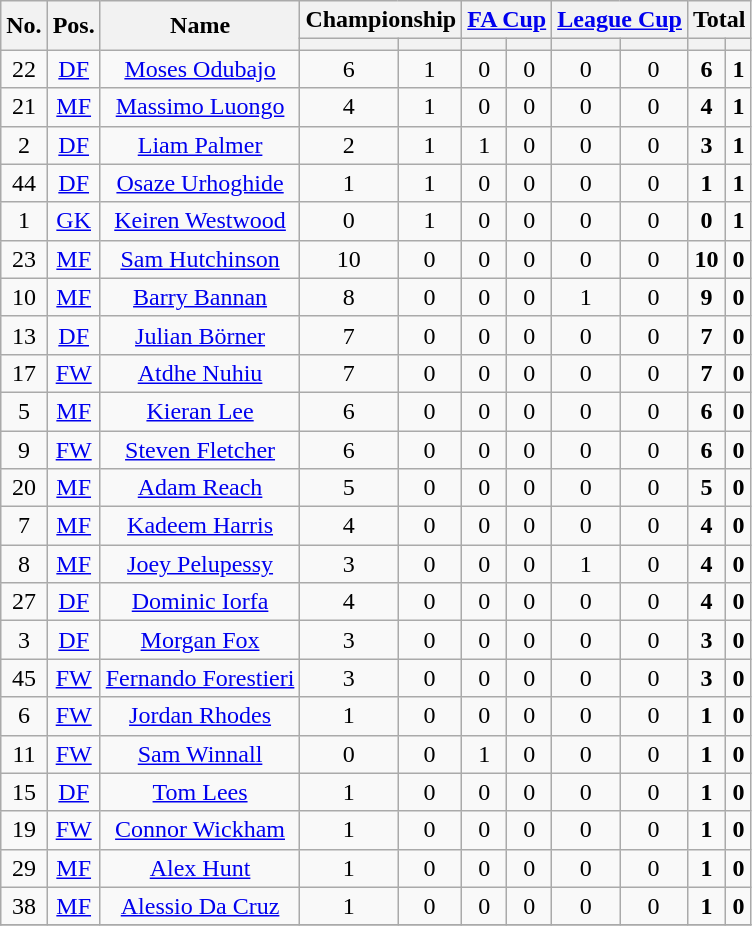<table class="wikitable sortable" style="text-align: center;">
<tr>
<th rowspan="2">No.</th>
<th rowspan="2">Pos.</th>
<th rowspan="2">Name</th>
<th colspan="2">Championship</th>
<th colspan="2"><a href='#'>FA Cup</a></th>
<th colspan="2"><a href='#'>League Cup</a></th>
<th colspan="2"><strong>Total</strong></th>
</tr>
<tr>
<th></th>
<th></th>
<th></th>
<th></th>
<th></th>
<th></th>
<th></th>
<th></th>
</tr>
<tr>
<td>22</td>
<td><a href='#'>DF</a></td>
<td><a href='#'>Moses Odubajo</a></td>
<td>6</td>
<td>1</td>
<td>0</td>
<td>0</td>
<td>0</td>
<td>0</td>
<td><strong>6</strong></td>
<td><strong>1</strong></td>
</tr>
<tr>
<td>21</td>
<td><a href='#'>MF</a></td>
<td><a href='#'>Massimo Luongo</a></td>
<td>4</td>
<td>1</td>
<td>0</td>
<td>0</td>
<td>0</td>
<td>0</td>
<td><strong>4</strong></td>
<td><strong>1</strong></td>
</tr>
<tr>
<td>2</td>
<td><a href='#'>DF</a></td>
<td><a href='#'>Liam Palmer</a></td>
<td>2</td>
<td>1</td>
<td>1</td>
<td>0</td>
<td>0</td>
<td>0</td>
<td><strong>3</strong></td>
<td><strong>1</strong></td>
</tr>
<tr>
<td>44</td>
<td><a href='#'>DF</a></td>
<td><a href='#'>Osaze Urhoghide</a></td>
<td>1</td>
<td>1</td>
<td>0</td>
<td>0</td>
<td>0</td>
<td>0</td>
<td><strong>1</strong></td>
<td><strong>1</strong></td>
</tr>
<tr>
<td>1</td>
<td><a href='#'>GK</a></td>
<td><a href='#'>Keiren Westwood</a></td>
<td>0</td>
<td>1</td>
<td>0</td>
<td>0</td>
<td>0</td>
<td>0</td>
<td><strong>0</strong></td>
<td><strong>1</strong></td>
</tr>
<tr>
<td>23</td>
<td><a href='#'>MF</a></td>
<td><a href='#'>Sam Hutchinson</a></td>
<td>10</td>
<td>0</td>
<td>0</td>
<td>0</td>
<td>0</td>
<td>0</td>
<td><strong>10</strong></td>
<td><strong>0</strong></td>
</tr>
<tr>
<td>10</td>
<td><a href='#'>MF</a></td>
<td><a href='#'>Barry Bannan</a></td>
<td>8</td>
<td>0</td>
<td>0</td>
<td>0</td>
<td>1</td>
<td>0</td>
<td><strong>9</strong></td>
<td><strong>0</strong></td>
</tr>
<tr>
<td>13</td>
<td><a href='#'>DF</a></td>
<td><a href='#'>Julian Börner</a></td>
<td>7</td>
<td>0</td>
<td>0</td>
<td>0</td>
<td>0</td>
<td>0</td>
<td><strong>7</strong></td>
<td><strong>0</strong></td>
</tr>
<tr>
<td>17</td>
<td><a href='#'>FW</a></td>
<td><a href='#'>Atdhe Nuhiu</a></td>
<td>7</td>
<td>0</td>
<td>0</td>
<td>0</td>
<td>0</td>
<td>0</td>
<td><strong>7</strong></td>
<td><strong>0</strong></td>
</tr>
<tr>
<td>5</td>
<td><a href='#'>MF</a></td>
<td><a href='#'>Kieran Lee</a></td>
<td>6</td>
<td>0</td>
<td>0</td>
<td>0</td>
<td>0</td>
<td>0</td>
<td><strong>6</strong></td>
<td><strong>0</strong></td>
</tr>
<tr>
<td>9</td>
<td><a href='#'>FW</a></td>
<td><a href='#'>Steven Fletcher</a></td>
<td>6</td>
<td>0</td>
<td>0</td>
<td>0</td>
<td>0</td>
<td>0</td>
<td><strong>6</strong></td>
<td><strong>0</strong></td>
</tr>
<tr>
<td>20</td>
<td><a href='#'>MF</a></td>
<td><a href='#'>Adam Reach</a></td>
<td>5</td>
<td>0</td>
<td>0</td>
<td>0</td>
<td>0</td>
<td>0</td>
<td><strong>5</strong></td>
<td><strong>0</strong></td>
</tr>
<tr>
<td>7</td>
<td><a href='#'>MF</a></td>
<td><a href='#'>Kadeem Harris</a></td>
<td>4</td>
<td>0</td>
<td>0</td>
<td>0</td>
<td>0</td>
<td>0</td>
<td><strong>4</strong></td>
<td><strong>0</strong></td>
</tr>
<tr>
<td>8</td>
<td><a href='#'>MF</a></td>
<td><a href='#'>Joey Pelupessy</a></td>
<td>3</td>
<td>0</td>
<td>0</td>
<td>0</td>
<td>1</td>
<td>0</td>
<td><strong>4</strong></td>
<td><strong>0</strong></td>
</tr>
<tr>
<td>27</td>
<td><a href='#'>DF</a></td>
<td><a href='#'>Dominic Iorfa</a></td>
<td>4</td>
<td>0</td>
<td>0</td>
<td>0</td>
<td>0</td>
<td>0</td>
<td><strong>4</strong></td>
<td><strong>0</strong></td>
</tr>
<tr>
<td>3</td>
<td><a href='#'>DF</a></td>
<td><a href='#'>Morgan Fox</a></td>
<td>3</td>
<td>0</td>
<td>0</td>
<td>0</td>
<td>0</td>
<td>0</td>
<td><strong>3</strong></td>
<td><strong>0</strong></td>
</tr>
<tr>
<td>45</td>
<td><a href='#'>FW</a></td>
<td><a href='#'>Fernando Forestieri</a></td>
<td>3</td>
<td>0</td>
<td>0</td>
<td>0</td>
<td>0</td>
<td>0</td>
<td><strong>3</strong></td>
<td><strong>0</strong></td>
</tr>
<tr>
<td>6</td>
<td><a href='#'>FW</a></td>
<td><a href='#'>Jordan Rhodes</a></td>
<td>1</td>
<td>0</td>
<td>0</td>
<td>0</td>
<td>0</td>
<td>0</td>
<td><strong>1</strong></td>
<td><strong>0</strong></td>
</tr>
<tr>
<td>11</td>
<td><a href='#'>FW</a></td>
<td><a href='#'>Sam Winnall</a></td>
<td>0</td>
<td>0</td>
<td>1</td>
<td>0</td>
<td>0</td>
<td>0</td>
<td><strong>1</strong></td>
<td><strong>0</strong></td>
</tr>
<tr>
<td>15</td>
<td><a href='#'>DF</a></td>
<td><a href='#'>Tom Lees</a></td>
<td>1</td>
<td>0</td>
<td>0</td>
<td>0</td>
<td>0</td>
<td>0</td>
<td><strong>1</strong></td>
<td><strong>0</strong></td>
</tr>
<tr>
<td>19</td>
<td><a href='#'>FW</a></td>
<td><a href='#'>Connor Wickham</a></td>
<td>1</td>
<td>0</td>
<td>0</td>
<td>0</td>
<td>0</td>
<td>0</td>
<td><strong>1</strong></td>
<td><strong>0</strong></td>
</tr>
<tr>
<td>29</td>
<td><a href='#'>MF</a></td>
<td><a href='#'>Alex Hunt</a></td>
<td>1</td>
<td>0</td>
<td>0</td>
<td>0</td>
<td>0</td>
<td>0</td>
<td><strong>1</strong></td>
<td><strong>0</strong></td>
</tr>
<tr>
<td>38</td>
<td><a href='#'>MF</a></td>
<td><a href='#'>Alessio Da Cruz</a></td>
<td>1</td>
<td>0</td>
<td>0</td>
<td>0</td>
<td>0</td>
<td>0</td>
<td><strong>1</strong></td>
<td><strong>0</strong></td>
</tr>
<tr>
</tr>
</table>
